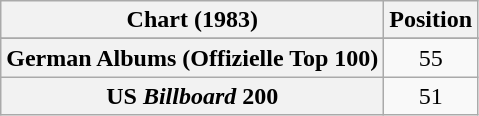<table class="wikitable sortable plainrowheaders" style="text-align:center">
<tr>
<th scope="col">Chart (1983)</th>
<th scope="col">Position</th>
</tr>
<tr>
</tr>
<tr>
<th scope="row">German Albums (Offizielle Top 100)</th>
<td>55</td>
</tr>
<tr>
<th scope="row">US <em>Billboard</em> 200</th>
<td>51</td>
</tr>
</table>
